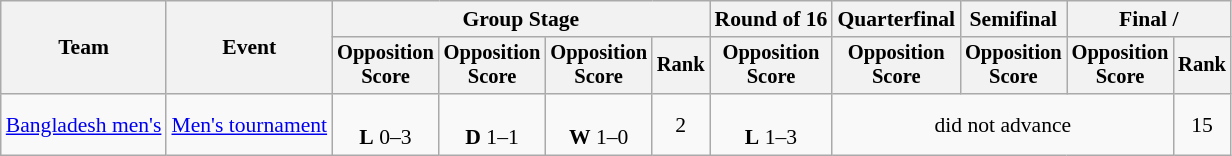<table class=wikitable style=font-size:90%;text-align:center>
<tr>
<th rowspan=2>Team</th>
<th rowspan=2>Event</th>
<th colspan=4>Group Stage</th>
<th>Round of 16</th>
<th>Quarterfinal</th>
<th>Semifinal</th>
<th colspan=2>Final / </th>
</tr>
<tr style=font-size:95%>
<th>Opposition<br>Score</th>
<th>Opposition<br>Score</th>
<th>Opposition<br>Score</th>
<th>Rank</th>
<th>Opposition<br>Score</th>
<th>Opposition<br>Score</th>
<th>Opposition<br>Score</th>
<th>Opposition<br>Score</th>
<th>Rank</th>
</tr>
<tr>
<td align=left><a href='#'>Bangladesh men's</a></td>
<td align=left><a href='#'>Men's tournament</a></td>
<td><br><strong>L</strong> 0–3</td>
<td><br><strong>D</strong> 1–1</td>
<td><br><strong>W</strong> 1–0</td>
<td>2</td>
<td><br><strong>L</strong> 1–3</td>
<td colspan=3>did not advance</td>
<td>15</td>
</tr>
</table>
